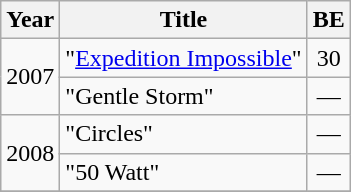<table class="wikitable">
<tr>
<th>Year</th>
<th>Title</th>
<th>BE</th>
</tr>
<tr>
<td rowspan=2>2007</td>
<td>"<a href='#'>Expedition Impossible</a>"</td>
<td align="center">30</td>
</tr>
<tr>
<td>"Gentle Storm"</td>
<td align="center">—</td>
</tr>
<tr>
<td rowspan=2>2008</td>
<td>"Circles"</td>
<td align="center">—</td>
</tr>
<tr>
<td>"50 Watt"</td>
<td align="center">—</td>
</tr>
<tr>
</tr>
</table>
